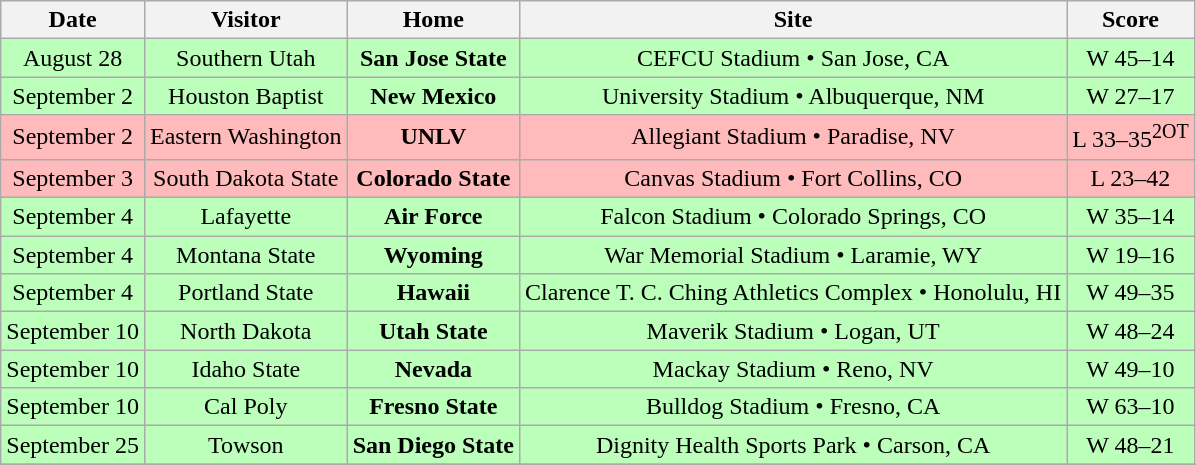<table class="wikitable" style="text-align:center">
<tr>
<th>Date</th>
<th>Visitor</th>
<th>Home</th>
<th>Site</th>
<th>Score</th>
</tr>
<tr style="background:#bfb;">
<td>August 28</td>
<td>Southern Utah</td>
<td><strong>San Jose State</strong></td>
<td>CEFCU Stadium • San Jose, CA</td>
<td>W 45–14</td>
</tr>
<tr style="background:#bfb;">
<td>September 2</td>
<td>Houston Baptist</td>
<td><strong>New Mexico</strong></td>
<td>University Stadium • Albuquerque, NM</td>
<td>W 27–17</td>
</tr>
<tr style="background:#fbb;">
<td>September 2</td>
<td>Eastern Washington</td>
<td><strong>UNLV</strong></td>
<td>Allegiant Stadium • Paradise, NV</td>
<td>L 33–35<sup>2OT</sup></td>
</tr>
<tr style="background:#fbb;">
<td>September 3</td>
<td>South Dakota State</td>
<td><strong>Colorado State</strong></td>
<td>Canvas Stadium • Fort Collins, CO</td>
<td>L 23–42</td>
</tr>
<tr style="background:#bfb;">
<td>September 4</td>
<td>Lafayette</td>
<td><strong>Air Force</strong></td>
<td>Falcon Stadium • Colorado Springs, CO</td>
<td>W 35–14</td>
</tr>
<tr style="background:#bfb;">
<td>September 4</td>
<td>Montana State</td>
<td><strong>Wyoming</strong></td>
<td>War Memorial Stadium • Laramie, WY</td>
<td>W 19–16</td>
</tr>
<tr style="background:#bfb;">
<td>September 4</td>
<td>Portland State</td>
<td><strong>Hawaii</strong></td>
<td>Clarence T. C. Ching Athletics Complex • Honolulu, HI</td>
<td>W 49–35</td>
</tr>
<tr style="background:#bfb;">
<td>September 10</td>
<td>North Dakota</td>
<td><strong>Utah State</strong></td>
<td>Maverik Stadium • Logan, UT</td>
<td>W 48–24</td>
</tr>
<tr style="background:#bfb;">
<td>September 10</td>
<td>Idaho State</td>
<td><strong>Nevada</strong></td>
<td>Mackay Stadium • Reno, NV</td>
<td>W 49–10</td>
</tr>
<tr style="background:#bfb;">
<td>September 10</td>
<td>Cal Poly</td>
<td><strong>Fresno State</strong></td>
<td>Bulldog Stadium • Fresno, CA</td>
<td>W 63–10</td>
</tr>
<tr style="background:#bfb;">
<td>September 25</td>
<td>Towson</td>
<td><strong>San Diego State</strong></td>
<td>Dignity Health Sports Park • Carson, CA</td>
<td>W 48–21</td>
</tr>
<tr>
</tr>
</table>
